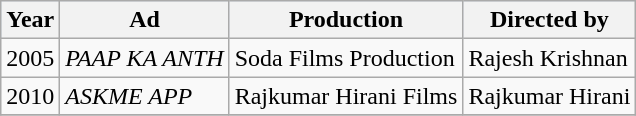<table class="wikitable">
<tr style="background:#d1e4fd;">
<th>Year</th>
<th>Ad</th>
<th>Production</th>
<th>Directed by</th>
</tr>
<tr>
<td>2005</td>
<td><em>PAAP KA ANTH</em></td>
<td>Soda Films Production</td>
<td>Rajesh Krishnan</td>
</tr>
<tr>
<td>2010</td>
<td><em>ASKME APP</em></td>
<td>Rajkumar Hirani Films</td>
<td>Rajkumar Hirani</td>
</tr>
<tr>
</tr>
</table>
